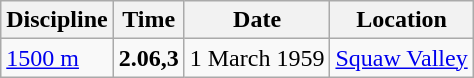<table class='wikitable'>
<tr>
<th>Discipline</th>
<th>Time</th>
<th>Date</th>
<th>Location</th>
</tr>
<tr>
<td><a href='#'>1500 m</a></td>
<td><strong>2.06,3</strong></td>
<td>1 March 1959</td>
<td align=left> <a href='#'>Squaw Valley</a></td>
</tr>
</table>
